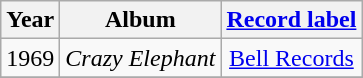<table class="wikitable" style=text-align:center;>
<tr>
<th>Year</th>
<th>Album</th>
<th><a href='#'>Record label</a></th>
</tr>
<tr>
<td>1969</td>
<td align=left><em>Crazy Elephant</em></td>
<td rowspan="1"><a href='#'>Bell Records</a></td>
</tr>
<tr>
</tr>
</table>
